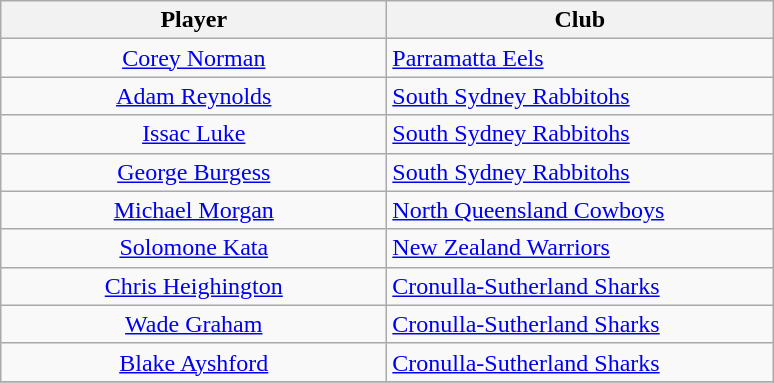<table class="wikitable" style="text-align: center;">
<tr>
<th style="width:250px;">Player</th>
<th style="width:250px;">Club</th>
</tr>
<tr>
<td><a href='#'>Corey Norman</a></td>
<td style="text-align: left;"> <a href='#'>Parramatta Eels</a></td>
</tr>
<tr>
<td><a href='#'>Adam Reynolds</a></td>
<td style="text-align: left;"> <a href='#'>South Sydney Rabbitohs</a></td>
</tr>
<tr>
<td><a href='#'>Issac Luke</a></td>
<td style="text-align: left;"> <a href='#'>South Sydney Rabbitohs</a></td>
</tr>
<tr>
<td><a href='#'>George Burgess</a></td>
<td style="text-align: left;"> <a href='#'>South Sydney Rabbitohs</a></td>
</tr>
<tr>
<td><a href='#'>Michael Morgan</a></td>
<td style="text-align: left;"> <a href='#'>North Queensland Cowboys</a></td>
</tr>
<tr>
<td><a href='#'>Solomone Kata</a></td>
<td style="text-align: left;"> <a href='#'>New Zealand Warriors</a></td>
</tr>
<tr>
<td><a href='#'>Chris Heighington</a></td>
<td style="text-align: left;"> <a href='#'>Cronulla-Sutherland Sharks</a></td>
</tr>
<tr>
<td><a href='#'>Wade Graham</a></td>
<td style="text-align: left;"> <a href='#'>Cronulla-Sutherland Sharks</a></td>
</tr>
<tr>
<td><a href='#'>Blake Ayshford</a></td>
<td style="text-align: left;"> <a href='#'>Cronulla-Sutherland Sharks</a></td>
</tr>
<tr>
</tr>
</table>
